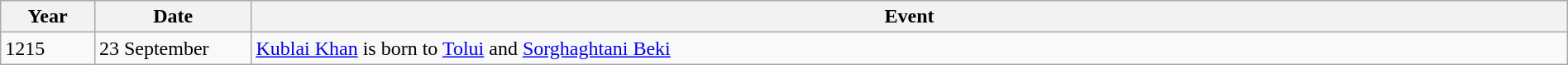<table class="wikitable" style="width:100%;">
<tr>
<th style="width:6%">Year</th>
<th style="width:10%">Date</th>
<th>Event</th>
</tr>
<tr>
<td>1215</td>
<td>23 September</td>
<td><a href='#'>Kublai Khan</a> is born to <a href='#'>Tolui</a> and <a href='#'>Sorghaghtani Beki</a></td>
</tr>
</table>
